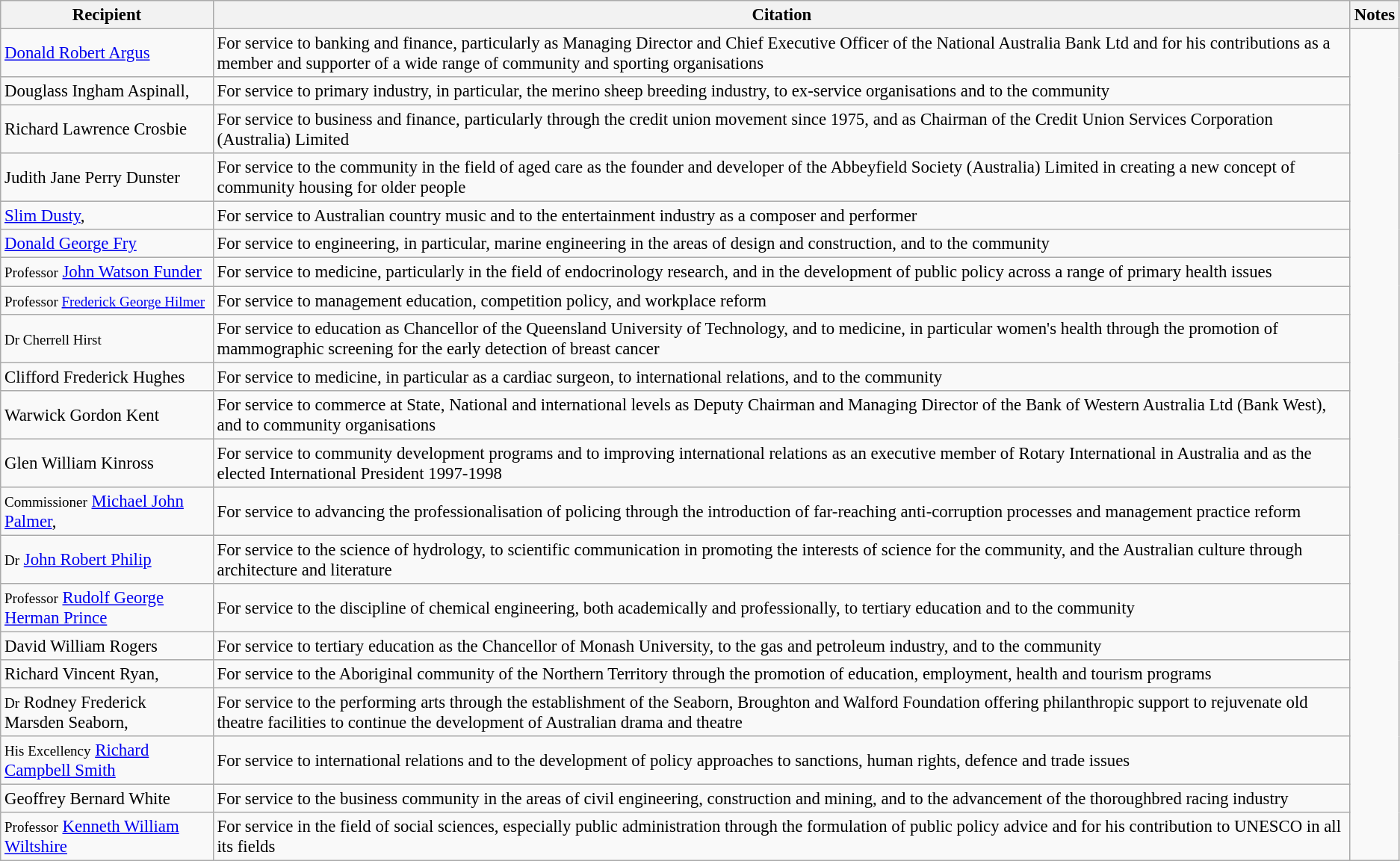<table class="wikitable" style="font-size:95%;">
<tr>
<th>Recipient</th>
<th>Citation</th>
<th>Notes</th>
</tr>
<tr |->
<td><a href='#'>Donald Robert Argus</a></td>
<td>For service to banking and finance, particularly as Managing Director and Chief Executive Officer of the National Australia Bank Ltd and for his contributions as a member and supporter of a wide range of community and sporting organisations</td>
<td rowspan="22"></td>
</tr>
<tr>
<td>Douglass Ingham Aspinall, </td>
<td>For service to primary industry, in particular, the merino sheep breeding industry, to ex-service organisations and to the community</td>
</tr>
<tr>
<td>Richard Lawrence Crosbie</td>
<td>For service to business and finance, particularly through the credit union movement since 1975, and as Chairman of the Credit Union Services Corporation (Australia) Limited</td>
</tr>
<tr>
<td>Judith Jane Perry Dunster</td>
<td>For service to the community in the field of aged care as the founder and developer of the Abbeyfield Society (Australia) Limited in creating a new concept of community housing for older people</td>
</tr>
<tr>
<td><a href='#'>Slim Dusty</a>, </td>
<td>For service to Australian country music and to the entertainment industry as a composer and performer</td>
</tr>
<tr>
<td><a href='#'>Donald George Fry</a></td>
<td>For service to engineering, in particular, marine engineering in the areas of design and construction, and to the community</td>
</tr>
<tr>
<td><small>Professor</small> <a href='#'>John Watson Funder</a></td>
<td>For service to medicine, particularly in the field of endocrinology research, and in the development of public policy across a range of primary health issues</td>
</tr>
<tr>
<td><small>Professor <a href='#'>Frederick George Hilmer</a></small></td>
<td>For service to management education, competition policy, and workplace reform</td>
</tr>
<tr>
<td><small>Dr Cherrell Hirst</small></td>
<td>For service to education as Chancellor of the Queensland University of Technology, and to medicine, in particular women's health through the promotion of mammographic screening for the early detection of breast cancer</td>
</tr>
<tr>
<td>Clifford Frederick Hughes</td>
<td>For service to medicine, in particular as a cardiac surgeon, to international relations, and to the community</td>
</tr>
<tr>
<td>Warwick Gordon Kent</td>
<td>For service to commerce at State, National and international levels as Deputy Chairman and Managing Director of the Bank of Western Australia Ltd (Bank West), and to community organisations</td>
</tr>
<tr>
<td>Glen William Kinross</td>
<td>For service to community development programs and to improving international relations as an executive member of Rotary International in Australia and as the elected International President 1997-1998</td>
</tr>
<tr>
<td><small>Commissioner</small> <a href='#'>Michael John Palmer</a>, </td>
<td>For service to advancing the professionalisation of policing through the introduction of far-reaching anti-corruption processes and management practice reform</td>
</tr>
<tr>
<td><small>Dr</small> <a href='#'>John Robert Philip</a></td>
<td>For service to the science of hydrology, to scientific communication in promoting the interests of science for the community, and the Australian culture through architecture and literature</td>
</tr>
<tr>
<td><small>Professor</small> <a href='#'>Rudolf George Herman Prince</a></td>
<td>For service to the discipline of chemical engineering, both academically and professionally, to tertiary education and to the community</td>
</tr>
<tr>
<td>David William Rogers</td>
<td>For service to tertiary education as the Chancellor of Monash University, to the gas and petroleum industry, and to the community</td>
</tr>
<tr>
<td>Richard Vincent Ryan, </td>
<td>For service to the Aboriginal community of the Northern Territory through the promotion of education, employment, health and tourism programs</td>
</tr>
<tr>
<td><small>Dr</small> Rodney Frederick Marsden Seaborn, </td>
<td>For service to the performing arts through the establishment of the Seaborn, Broughton and Walford Foundation offering philanthropic support to rejuvenate old theatre facilities to continue the development of Australian drama and theatre</td>
</tr>
<tr>
<td><small>His Excellency</small> <a href='#'>Richard Campbell Smith</a></td>
<td>For service to international relations and to the development of policy approaches to sanctions, human rights, defence and trade issues</td>
</tr>
<tr>
<td>Geoffrey Bernard White</td>
<td>For service to the business community in the areas of civil engineering, construction and mining, and to the advancement of the thoroughbred racing industry</td>
</tr>
<tr>
<td><small>Professor</small> <a href='#'>Kenneth William Wiltshire</a></td>
<td>For service in the field of social sciences, especially public administration through the formulation of public policy advice and for his contribution to UNESCO in all its fields</td>
</tr>
</table>
